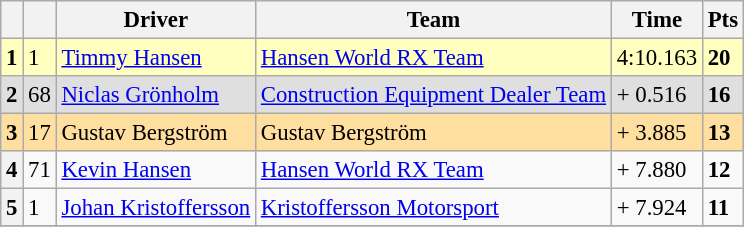<table class="wikitable" style="font-size:95%">
<tr>
<th></th>
<th></th>
<th>Driver</th>
<th>Team</th>
<th>Time</th>
<th>Pts</th>
</tr>
<tr>
<th style="background:#ffffbf;">1</th>
<td style="background:#ffffbf;">1</td>
<td style="background:#ffffbf;"> <a href='#'>Timmy Hansen</a></td>
<td style="background:#ffffbf;"><a href='#'>Hansen World RX Team</a></td>
<td style="background:#ffffbf;">4:10.163</td>
<td style="background:#ffffbf;"><strong>20</strong></td>
</tr>
<tr>
<th style="background:#dfdfdf;">2</th>
<td style="background:#dfdfdf;">68</td>
<td style="background:#dfdfdf;"> <a href='#'>Niclas Grönholm</a></td>
<td style="background:#dfdfdf;"><a href='#'>Construction Equipment Dealer Team</a></td>
<td style="background:#dfdfdf;">+ 0.516</td>
<td style="background:#dfdfdf;"><strong>16</strong></td>
</tr>
<tr>
<th style="background:#ffdf9f;">3</th>
<td style="background:#ffdf9f;">17</td>
<td style="background:#ffdf9f;"> Gustav Bergström</td>
<td style="background:#ffdf9f;">Gustav Bergström</td>
<td style="background:#ffdf9f;">+ 3.885</td>
<td style="background:#ffdf9f;"><strong>13</strong></td>
</tr>
<tr>
<th>4</th>
<td>71</td>
<td> <a href='#'>Kevin Hansen</a></td>
<td><a href='#'>Hansen World RX Team</a></td>
<td>+ 7.880</td>
<td><strong>12</strong></td>
</tr>
<tr>
<th>5</th>
<td>1</td>
<td> <a href='#'>Johan Kristoffersson</a></td>
<td><a href='#'>Kristoffersson Motorsport</a></td>
<td>+ 7.924</td>
<td><strong>11</strong></td>
</tr>
<tr>
</tr>
</table>
